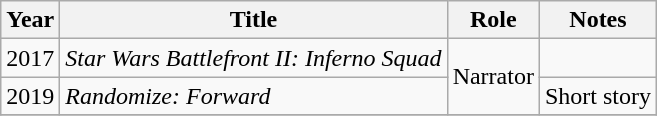<table class="wikitable sortable">
<tr>
<th>Year</th>
<th>Title</th>
<th>Role</th>
<th>Notes</th>
</tr>
<tr>
<td>2017</td>
<td><em>Star Wars Battlefront II: Inferno Squad</em></td>
<td rowspan="2">Narrator</td>
<td></td>
</tr>
<tr>
<td>2019</td>
<td><em>Randomize: Forward</em></td>
<td>Short story</td>
</tr>
<tr>
</tr>
</table>
